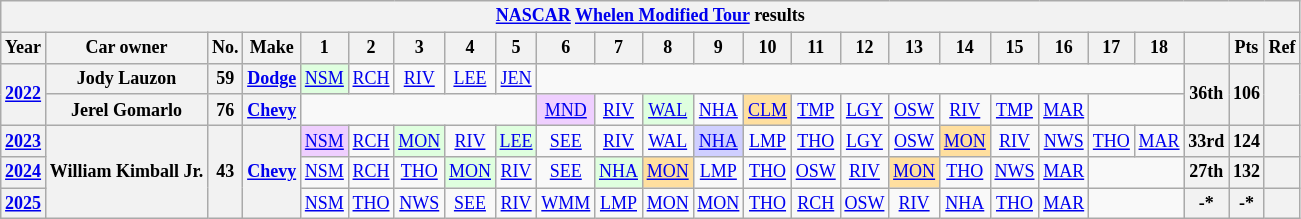<table class="wikitable" style="text-align:center; font-size:75%">
<tr>
<th colspan=38><a href='#'>NASCAR</a> <a href='#'>Whelen Modified Tour</a> results</th>
</tr>
<tr>
<th>Year</th>
<th>Car owner</th>
<th>No.</th>
<th>Make</th>
<th>1</th>
<th>2</th>
<th>3</th>
<th>4</th>
<th>5</th>
<th>6</th>
<th>7</th>
<th>8</th>
<th>9</th>
<th>10</th>
<th>11</th>
<th>12</th>
<th>13</th>
<th>14</th>
<th>15</th>
<th>16</th>
<th>17</th>
<th>18</th>
<th></th>
<th>Pts</th>
<th>Ref</th>
</tr>
<tr>
<th rowspan=2><a href='#'>2022</a></th>
<th>Jody Lauzon</th>
<th>59</th>
<th><a href='#'>Dodge</a></th>
<td style="background:#DFFFDF;"><a href='#'>NSM</a><br></td>
<td><a href='#'>RCH</a></td>
<td><a href='#'>RIV</a></td>
<td><a href='#'>LEE</a></td>
<td><a href='#'>JEN</a></td>
<td colspan=13></td>
<th rowspan=2>36th</th>
<th rowspan=2>106</th>
<th rowspan=2></th>
</tr>
<tr>
<th>Jerel Gomarlo</th>
<th>76</th>
<th><a href='#'>Chevy</a></th>
<td colspan=5></td>
<td style="background:#EFCFFF;"><a href='#'>MND</a><br></td>
<td><a href='#'>RIV</a></td>
<td style="background:#DFFFDF;"><a href='#'>WAL</a><br></td>
<td><a href='#'>NHA</a></td>
<td style="background:#FFDF9F;"><a href='#'>CLM</a><br></td>
<td><a href='#'>TMP</a></td>
<td><a href='#'>LGY</a></td>
<td><a href='#'>OSW</a></td>
<td><a href='#'>RIV</a></td>
<td><a href='#'>TMP</a></td>
<td><a href='#'>MAR</a></td>
<td colspan=2></td>
</tr>
<tr>
<th><a href='#'>2023</a></th>
<th rowspan=3>William Kimball Jr.</th>
<th rowspan=3>43</th>
<th rowspan=3><a href='#'>Chevy</a></th>
<td style="background:#EFCFFF;"><a href='#'>NSM</a><br></td>
<td><a href='#'>RCH</a></td>
<td style="background:#DFFFDF;"><a href='#'>MON</a><br></td>
<td><a href='#'>RIV</a></td>
<td style="background:#DFFFDF;"><a href='#'>LEE</a><br></td>
<td><a href='#'>SEE</a></td>
<td><a href='#'>RIV</a></td>
<td><a href='#'>WAL</a></td>
<td style="background:#CFCFFF;"><a href='#'>NHA</a><br></td>
<td><a href='#'>LMP</a></td>
<td><a href='#'>THO</a></td>
<td><a href='#'>LGY</a></td>
<td><a href='#'>OSW</a></td>
<td style="background:#FFDF9F;"><a href='#'>MON</a><br></td>
<td><a href='#'>RIV</a></td>
<td><a href='#'>NWS</a></td>
<td><a href='#'>THO</a></td>
<td><a href='#'>MAR</a></td>
<th>33rd</th>
<th>124</th>
<th></th>
</tr>
<tr>
<th><a href='#'>2024</a></th>
<td><a href='#'>NSM</a></td>
<td><a href='#'>RCH</a></td>
<td><a href='#'>THO</a></td>
<td style="background:#DFFFDF;"><a href='#'>MON</a><br></td>
<td><a href='#'>RIV</a></td>
<td><a href='#'>SEE</a></td>
<td style="background:#DFFFDF;"><a href='#'>NHA</a><br></td>
<td style="background:#FFDF9F;"><a href='#'>MON</a><br></td>
<td><a href='#'>LMP</a></td>
<td><a href='#'>THO</a></td>
<td><a href='#'>OSW</a></td>
<td><a href='#'>RIV</a></td>
<td style="background:#FFDF9F;"><a href='#'>MON</a><br></td>
<td><a href='#'>THO</a></td>
<td><a href='#'>NWS</a></td>
<td><a href='#'>MAR</a></td>
<td colspan=2></td>
<th>27th</th>
<th>132</th>
<th></th>
</tr>
<tr>
<th><a href='#'>2025</a></th>
<td><a href='#'>NSM</a></td>
<td><a href='#'>THO</a></td>
<td><a href='#'>NWS</a></td>
<td><a href='#'>SEE</a></td>
<td><a href='#'>RIV</a></td>
<td><a href='#'>WMM</a></td>
<td><a href='#'>LMP</a></td>
<td><a href='#'>MON</a></td>
<td style="background:#;"><a href='#'>MON</a><br></td>
<td><a href='#'>THO</a></td>
<td><a href='#'>RCH</a></td>
<td><a href='#'>OSW</a></td>
<td><a href='#'>RIV</a></td>
<td><a href='#'>NHA</a></td>
<td><a href='#'>THO</a></td>
<td><a href='#'>MAR</a></td>
<td colspan=2></td>
<th>-*</th>
<th>-*</th>
<th></th>
</tr>
</table>
